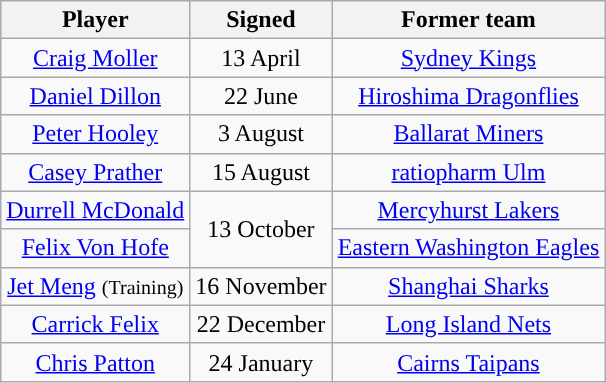<table class="wikitable sortable sortable" style="text-align: center">
<tr>
<th>Player</th>
<th>Signed</th>
<th>Former team</th>
</tr>
<tr>
<td><a href='#'>Craig Moller</a></td>
<td>13 April</td>
<td><a href='#'>Sydney Kings</a></td>
</tr>
<tr>
<td><a href='#'>Daniel Dillon</a></td>
<td>22 June</td>
<td><a href='#'>Hiroshima Dragonflies</a></td>
</tr>
<tr>
<td><a href='#'>Peter Hooley</a></td>
<td>3 August</td>
<td><a href='#'>Ballarat Miners</a></td>
</tr>
<tr>
<td><a href='#'>Casey Prather</a></td>
<td>15 August</td>
<td><a href='#'>ratiopharm Ulm</a></td>
</tr>
<tr>
<td><a href='#'>Durrell McDonald</a></td>
<td rowspan="2">13 October</td>
<td><a href='#'>Mercyhurst Lakers</a></td>
</tr>
<tr>
<td><a href='#'>Felix Von Hofe</a></td>
<td><a href='#'>Eastern Washington Eagles</a></td>
</tr>
<tr>
<td><a href='#'>Jet Meng</a> <small>(Training)</small></td>
<td>16 November</td>
<td><a href='#'>Shanghai Sharks</a></td>
</tr>
<tr>
<td><a href='#'>Carrick Felix</a></td>
<td>22 December</td>
<td><a href='#'>Long Island Nets</a></td>
</tr>
<tr>
<td><a href='#'>Chris Patton</a></td>
<td>24 January</td>
<td><a href='#'>Cairns Taipans</a></td>
</tr>
</table>
